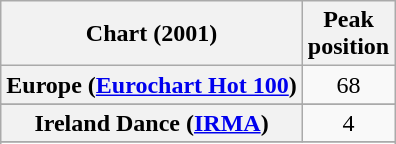<table class="wikitable sortable plainrowheaders" style="text-align:center">
<tr>
<th>Chart (2001)</th>
<th>Peak<br>position</th>
</tr>
<tr>
<th scope="row">Europe (<a href='#'>Eurochart Hot 100</a>)</th>
<td>68</td>
</tr>
<tr>
</tr>
<tr>
</tr>
<tr>
<th scope="row">Ireland Dance (<a href='#'>IRMA</a>)</th>
<td>4</td>
</tr>
<tr>
</tr>
<tr>
</tr>
<tr>
</tr>
<tr>
</tr>
<tr>
</tr>
<tr>
</tr>
</table>
